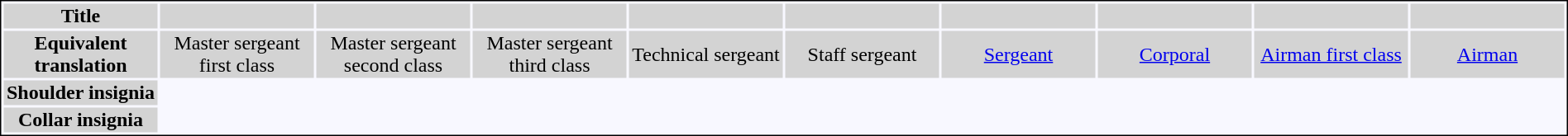<table style="background:#F8F8FF;text-align:center; border: 1px solid #000">
<tr bgcolor=#D3D3D3>
<th width=10%>Title</th>
<th width=10%><br></th>
<th width=10%><br></th>
<th width=10%><br></th>
<th width=10%><br></th>
<th width=10%><br></th>
<th width=10%><br></th>
<th width=10%><br></th>
<th width=10%><br></th>
<th width=10%><br></th>
</tr>
<tr bgcolor=#D3D3D3>
<th>Equivalent translation</th>
<td>Master sergeant first class</td>
<td>Master sergeant second class</td>
<td>Master sergeant third class</td>
<td>Technical sergeant</td>
<td>Staff sergeant</td>
<td><a href='#'>Sergeant</a></td>
<td><a href='#'>Corporal</a></td>
<td><a href='#'>Airman first class</a></td>
<td><a href='#'>Airman</a></td>
</tr>
<tr>
<th bgcolor=#D3D3D3>Shoulder insignia</th>
<td></td>
<td></td>
<td></td>
<td></td>
<td></td>
<td></td>
<td></td>
<td></td>
<td></td>
</tr>
<tr>
<th bgcolor=#D3D3D3>Collar insignia</th>
<td></td>
<td></td>
<td></td>
<td></td>
<td></td>
<td></td>
<td></td>
<td></td>
<td></td>
</tr>
</table>
